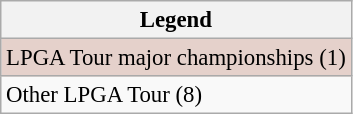<table class="wikitable" style="font-size:95%;">
<tr>
<th>Legend</th>
</tr>
<tr style="background:#e5d1cb;">
<td>LPGA Tour major championships (1)</td>
</tr>
<tr>
<td>Other LPGA Tour (8)</td>
</tr>
</table>
